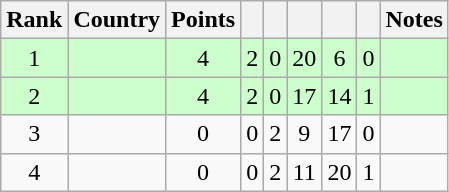<table class="wikitable sortable" style="text-align: center;">
<tr>
<th>Rank</th>
<th>Country</th>
<th>Points</th>
<th></th>
<th></th>
<th></th>
<th></th>
<th></th>
<th>Notes</th>
</tr>
<tr style="background:#cfc;">
<td>1</td>
<td align=left></td>
<td>4</td>
<td>2</td>
<td>0</td>
<td>20</td>
<td>6</td>
<td>0</td>
<td></td>
</tr>
<tr style="background:#cfc;">
<td>2</td>
<td align=left></td>
<td>4</td>
<td>2</td>
<td>0</td>
<td>17</td>
<td>14</td>
<td>1</td>
<td></td>
</tr>
<tr>
<td>3</td>
<td align=left></td>
<td>0</td>
<td>0</td>
<td>2</td>
<td>9</td>
<td>17</td>
<td>0</td>
<td></td>
</tr>
<tr>
<td>4</td>
<td align=left></td>
<td>0</td>
<td>0</td>
<td>2</td>
<td>11</td>
<td>20</td>
<td>1</td>
<td></td>
</tr>
</table>
